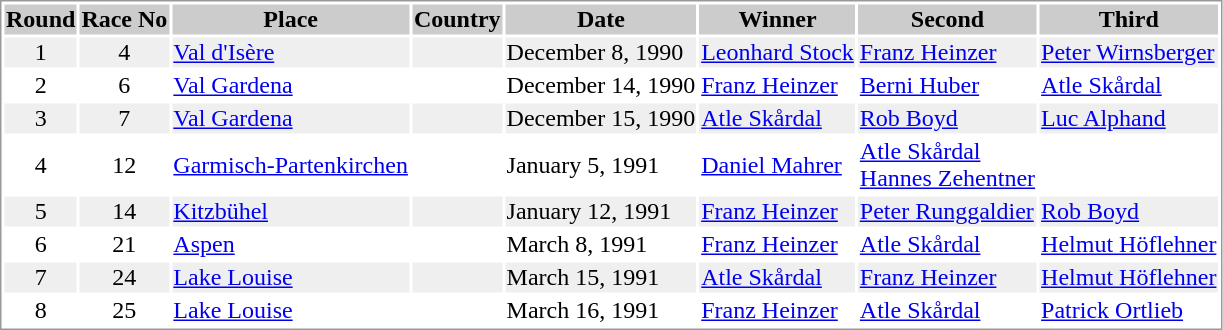<table border="0" style="border: 1px solid #999; background-color:#FFFFFF; text-align:center">
<tr align="center" bgcolor="#CCCCCC">
<th>Round</th>
<th>Race No</th>
<th>Place</th>
<th>Country</th>
<th>Date</th>
<th>Winner</th>
<th>Second</th>
<th>Third</th>
</tr>
<tr bgcolor="#EFEFEF">
<td>1</td>
<td>4</td>
<td align="left"><a href='#'>Val d'Isère</a></td>
<td align="left"></td>
<td align="left">December 8, 1990</td>
<td align="left"> <a href='#'>Leonhard Stock</a></td>
<td align="left"> <a href='#'>Franz Heinzer</a></td>
<td align="left"> <a href='#'>Peter Wirnsberger</a></td>
</tr>
<tr>
<td>2</td>
<td>6</td>
<td align="left"><a href='#'>Val Gardena</a></td>
<td align="left"></td>
<td align="left">December 14, 1990</td>
<td align="left"> <a href='#'>Franz Heinzer</a></td>
<td align="left"> <a href='#'>Berni Huber</a></td>
<td align="left"> <a href='#'>Atle Skårdal</a></td>
</tr>
<tr bgcolor="#EFEFEF">
<td>3</td>
<td>7</td>
<td align="left"><a href='#'>Val Gardena</a></td>
<td align="left"></td>
<td align="left">December 15, 1990</td>
<td align="left"> <a href='#'>Atle Skårdal</a></td>
<td align="left"> <a href='#'>Rob Boyd</a></td>
<td align="left"> <a href='#'>Luc Alphand</a></td>
</tr>
<tr>
<td>4</td>
<td>12</td>
<td align="left"><a href='#'>Garmisch-Partenkirchen</a></td>
<td align="left"></td>
<td align="left">January 5, 1991</td>
<td align="left"> <a href='#'>Daniel Mahrer</a></td>
<td align="left"> <a href='#'>Atle Skårdal</a><br> <a href='#'>Hannes Zehentner</a></td>
</tr>
<tr bgcolor="#EFEFEF">
<td>5</td>
<td>14</td>
<td align="left"><a href='#'>Kitzbühel</a></td>
<td align="left"></td>
<td align="left">January 12, 1991</td>
<td align="left"> <a href='#'>Franz Heinzer</a></td>
<td align="left"> <a href='#'>Peter Runggaldier</a></td>
<td align="left"> <a href='#'>Rob Boyd</a></td>
</tr>
<tr>
<td>6</td>
<td>21</td>
<td align="left"><a href='#'>Aspen</a></td>
<td align="left"></td>
<td align="left">March 8, 1991</td>
<td align="left"> <a href='#'>Franz Heinzer</a></td>
<td align="left"> <a href='#'>Atle Skårdal</a></td>
<td align="left"> <a href='#'>Helmut Höflehner</a></td>
</tr>
<tr bgcolor="#EFEFEF">
<td>7</td>
<td>24</td>
<td align="left"><a href='#'>Lake Louise</a></td>
<td align="left"></td>
<td align="left">March 15, 1991</td>
<td align="left"> <a href='#'>Atle Skårdal</a></td>
<td align="left"> <a href='#'>Franz Heinzer</a></td>
<td align="left"> <a href='#'>Helmut Höflehner</a></td>
</tr>
<tr>
<td>8</td>
<td>25</td>
<td align="left"><a href='#'>Lake Louise</a></td>
<td align="left"></td>
<td align="left">March 16, 1991</td>
<td align="left"> <a href='#'>Franz Heinzer</a></td>
<td align="left"> <a href='#'>Atle Skårdal</a></td>
<td align="left"> <a href='#'>Patrick Ortlieb</a></td>
</tr>
</table>
